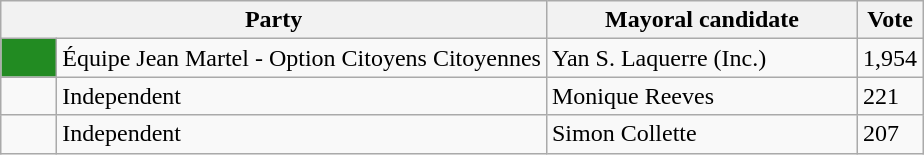<table class="wikitable">
<tr>
<th bgcolor="#DDDDFF" width="230px" colspan="2">Party</th>
<th bgcolor="#DDDDFF" width="200px">Mayoral candidate</th>
<th bgcolor="#DDDDFF" width="30px">Vote</th>
</tr>
<tr>
<td bgcolor="#228B22" width="30px"> </td>
<td>Équipe Jean Martel - Option Citoyens Citoyennes</td>
<td>Yan S. Laquerre (Inc.)</td>
<td>1,954</td>
</tr>
<tr>
<td> </td>
<td>Independent</td>
<td>Monique Reeves</td>
<td>221</td>
</tr>
<tr>
<td> </td>
<td>Independent</td>
<td>Simon Collette</td>
<td>207</td>
</tr>
</table>
